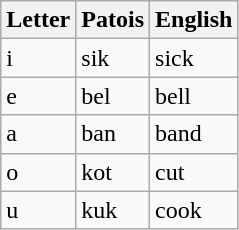<table class="wikitable">
<tr>
<th>Letter</th>
<th>Patois</th>
<th>English</th>
</tr>
<tr>
<td>i</td>
<td>sik</td>
<td>sick</td>
</tr>
<tr>
<td>e</td>
<td>bel</td>
<td>bell</td>
</tr>
<tr>
<td>a</td>
<td>ban</td>
<td>band</td>
</tr>
<tr>
<td>o</td>
<td>kot</td>
<td>cut</td>
</tr>
<tr>
<td>u</td>
<td>kuk</td>
<td>cook</td>
</tr>
</table>
